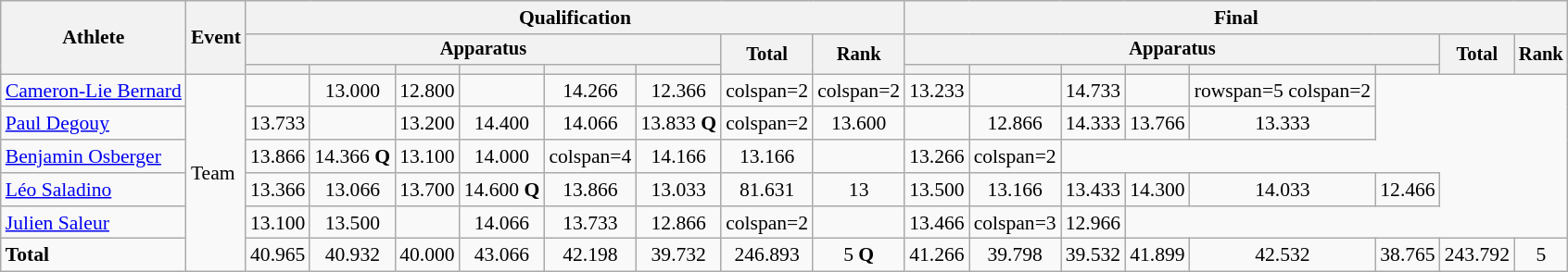<table class="wikitable" style="font-size:90%">
<tr>
<th rowspan=3>Athlete</th>
<th rowspan=3>Event</th>
<th colspan =8>Qualification</th>
<th colspan =8>Final</th>
</tr>
<tr style="font-size:95%">
<th colspan=6>Apparatus</th>
<th rowspan=2>Total</th>
<th rowspan=2>Rank</th>
<th colspan=6>Apparatus</th>
<th rowspan=2>Total</th>
<th rowspan=2>Rank</th>
</tr>
<tr style="font-size:95%">
<th></th>
<th></th>
<th></th>
<th></th>
<th></th>
<th></th>
<th></th>
<th></th>
<th></th>
<th></th>
<th></th>
<th></th>
</tr>
<tr align=center>
<td align=left><a href='#'>Cameron-Lie Bernard</a></td>
<td align=left rowspan=6>Team</td>
<td></td>
<td>13.000</td>
<td>12.800</td>
<td></td>
<td>14.266</td>
<td>12.366</td>
<td>colspan=2</td>
<td>colspan=2</td>
<td>13.233</td>
<td></td>
<td>14.733</td>
<td></td>
<td>rowspan=5 colspan=2</td>
</tr>
<tr align=center>
<td align=left><a href='#'>Paul Degouy</a></td>
<td>13.733</td>
<td></td>
<td>13.200</td>
<td>14.400</td>
<td>14.066</td>
<td>13.833 <strong>Q</strong></td>
<td>colspan=2</td>
<td>13.600</td>
<td></td>
<td>12.866</td>
<td>14.333</td>
<td>13.766</td>
<td>13.333</td>
</tr>
<tr align=center>
<td align=left><a href='#'>Benjamin Osberger</a></td>
<td>13.866</td>
<td>14.366 <strong>Q</strong></td>
<td>13.100</td>
<td>14.000</td>
<td>colspan=4</td>
<td>14.166</td>
<td>13.166</td>
<td></td>
<td>13.266</td>
<td>colspan=2</td>
</tr>
<tr align=center>
<td align=left><a href='#'>Léo Saladino</a></td>
<td>13.366</td>
<td>13.066</td>
<td>13.700</td>
<td>14.600 <strong>Q</strong></td>
<td>13.866</td>
<td>13.033</td>
<td>81.631</td>
<td>13</td>
<td>13.500</td>
<td>13.166</td>
<td>13.433</td>
<td>14.300</td>
<td>14.033</td>
<td>12.466</td>
</tr>
<tr align=center>
<td align=left><a href='#'>Julien Saleur</a></td>
<td>13.100</td>
<td>13.500</td>
<td></td>
<td>14.066</td>
<td>13.733</td>
<td>12.866</td>
<td>colspan=2</td>
<td></td>
<td>13.466</td>
<td>colspan=3</td>
<td>12.966</td>
</tr>
<tr align=center>
<td align=left><strong>Total</strong></td>
<td>40.965</td>
<td>40.932</td>
<td>40.000</td>
<td>43.066</td>
<td>42.198</td>
<td>39.732</td>
<td>246.893</td>
<td>5 <strong>Q</strong></td>
<td>41.266</td>
<td>39.798</td>
<td>39.532</td>
<td>41.899</td>
<td>42.532</td>
<td>38.765</td>
<td>243.792</td>
<td>5</td>
</tr>
</table>
